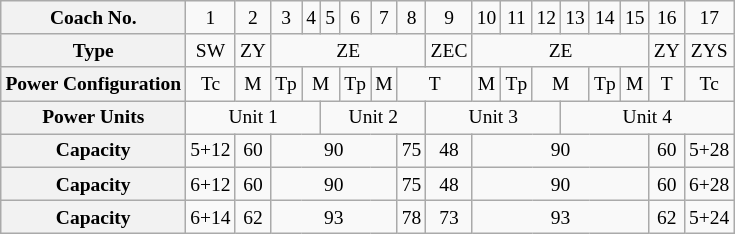<table class="wikitable" style="text-align: center; font-size: small;">
<tr>
<th>Coach No.</th>
<td>1</td>
<td>2</td>
<td>3</td>
<td>4</td>
<td>5</td>
<td>6</td>
<td>7</td>
<td>8</td>
<td>9</td>
<td>10</td>
<td>11</td>
<td>12</td>
<td>13</td>
<td>14</td>
<td>15</td>
<td>16</td>
<td>17</td>
</tr>
<tr>
<th>Type</th>
<td>SW</td>
<td>ZY</td>
<td colspan=6>ZE</td>
<td>ZEC</td>
<td colspan=6>ZE</td>
<td>ZY</td>
<td>ZYS</td>
</tr>
<tr>
<th>Power Configuration</th>
<td>Tc</td>
<td>M</td>
<td>Tp</td>
<td colspan=2>M</td>
<td>Tp</td>
<td>M</td>
<td colspan=2>T</td>
<td>M</td>
<td>Tp</td>
<td colspan=2>M</td>
<td>Tp</td>
<td>M</td>
<td>T</td>
<td>Tc</td>
</tr>
<tr>
<th>Power Units</th>
<td colspan=4>Unit 1</td>
<td colspan=4>Unit 2</td>
<td colspan=4>Unit 3</td>
<td colspan=5>Unit 4</td>
</tr>
<tr>
<th>Capacity</th>
<td>5+12</td>
<td>60</td>
<td colspan=5>90</td>
<td>75</td>
<td>48</td>
<td colspan=6>90</td>
<td>60</td>
<td>5+28</td>
</tr>
<tr>
<th>Capacity</th>
<td>6+12</td>
<td>60</td>
<td colspan=5>90</td>
<td>75</td>
<td>48</td>
<td colspan=6>90</td>
<td>60</td>
<td>6+28</td>
</tr>
<tr>
<th>Capacity</th>
<td>6+14</td>
<td>62</td>
<td colspan=5>93</td>
<td>78</td>
<td>73</td>
<td colspan=6>93</td>
<td>62</td>
<td>5+24</td>
</tr>
</table>
